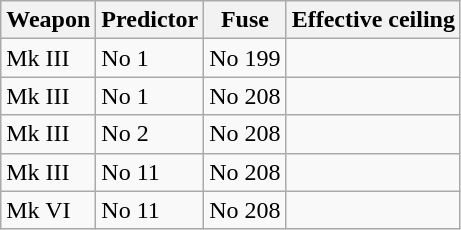<table class="wikitable">
<tr>
<th>Weapon</th>
<th>Predictor</th>
<th>Fuse</th>
<th>Effective ceiling</th>
</tr>
<tr>
<td>Mk III</td>
<td>No 1</td>
<td>No 199</td>
<td></td>
</tr>
<tr>
<td>Mk III</td>
<td>No 1</td>
<td>No 208</td>
<td></td>
</tr>
<tr>
<td>Mk III</td>
<td>No 2</td>
<td>No 208</td>
<td></td>
</tr>
<tr>
<td>Mk III</td>
<td>No 11</td>
<td>No 208</td>
<td></td>
</tr>
<tr>
<td>Mk VI</td>
<td>No 11</td>
<td>No 208</td>
<td></td>
</tr>
</table>
